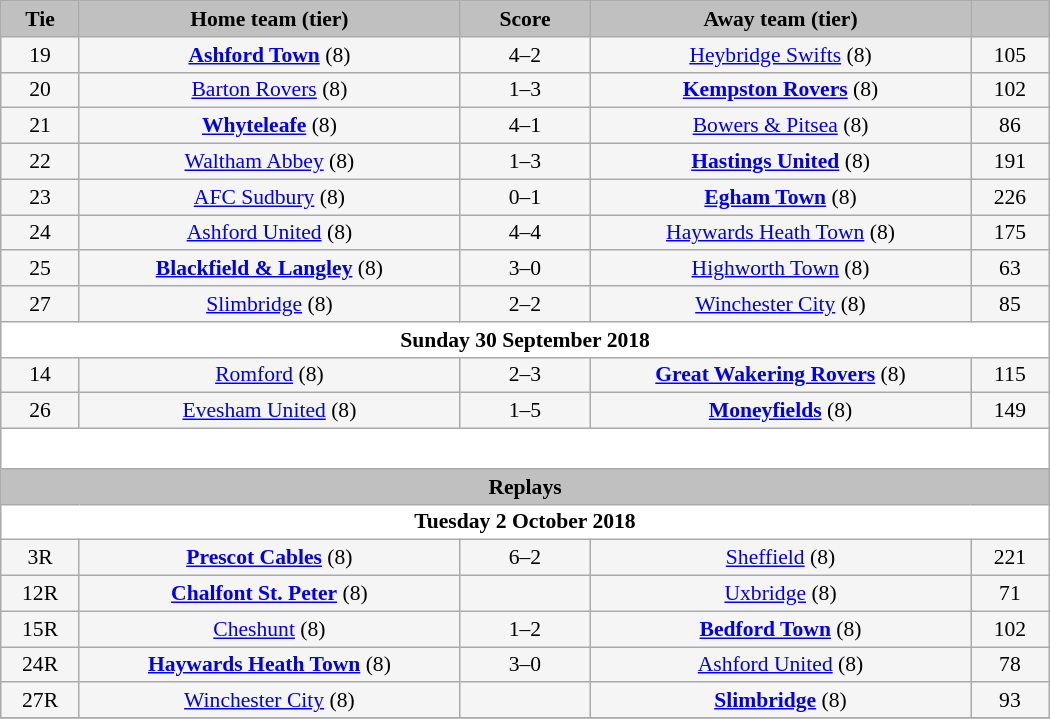<table class="wikitable" style="width: 700px; background:WhiteSmoke; text-align:center; font-size:90%">
<tr>
<td scope="col" style="width:  7.50%; background:silver;"><strong>Tie</strong></td>
<td scope="col" style="width: 36.25%; background:silver;"><strong>Home team (tier)</strong></td>
<td scope="col" style="width: 12.50%; background:silver;"><strong>Score</strong></td>
<td scope="col" style="width: 36.25%; background:silver;"><strong>Away team (tier)</strong></td>
<td scope="col" style="width:  7.50%; background:silver;"><strong></strong></td>
</tr>
<tr>
<td>19</td>
<td><strong><a href='#'>Ashford Town</a></strong> (8)</td>
<td>4–2</td>
<td><a href='#'>Heybridge Swifts</a> (8)</td>
<td>105</td>
</tr>
<tr>
<td>20</td>
<td><a href='#'>Barton Rovers</a> (8)</td>
<td>1–3</td>
<td><strong><a href='#'>Kempston Rovers</a></strong> (8)</td>
<td>102</td>
</tr>
<tr>
<td>21</td>
<td><strong><a href='#'>Whyteleafe</a></strong> (8)</td>
<td>4–1</td>
<td><a href='#'>Bowers & Pitsea</a> (8)</td>
<td>86</td>
</tr>
<tr>
<td>22</td>
<td><a href='#'>Waltham Abbey</a> (8)</td>
<td>1–3</td>
<td><strong><a href='#'>Hastings United</a></strong> (8)</td>
<td>191</td>
</tr>
<tr>
<td>23</td>
<td><a href='#'>AFC Sudbury</a> (8)</td>
<td>0–1</td>
<td><strong><a href='#'>Egham Town</a></strong> (8)</td>
<td>226</td>
</tr>
<tr>
<td>24</td>
<td><a href='#'>Ashford United</a> (8)</td>
<td>4–4</td>
<td><a href='#'>Haywards Heath Town</a> (8)</td>
<td>175</td>
</tr>
<tr>
<td>25</td>
<td><strong><a href='#'>Blackfield & Langley</a></strong> (8)</td>
<td>3–0</td>
<td><a href='#'>Highworth Town</a> (8)</td>
<td>63</td>
</tr>
<tr>
<td>27</td>
<td><a href='#'>Slimbridge</a> (8)</td>
<td>2–2</td>
<td><a href='#'>Winchester City</a> (8)</td>
<td>85</td>
</tr>
<tr>
<td colspan="5" style= background:White><strong>Sunday 30 September 2018</strong></td>
</tr>
<tr>
<td>14</td>
<td><a href='#'>Romford</a> (8)</td>
<td>2–3</td>
<td><strong><a href='#'>Great Wakering Rovers</a></strong> (8)</td>
<td>115</td>
</tr>
<tr>
<td>26</td>
<td><a href='#'>Evesham United</a> (8)</td>
<td>1–5</td>
<td><strong><a href='#'>Moneyfields</a></strong> (8)</td>
<td>149</td>
</tr>
<tr>
<td colspan="5" style="height: 20px; background:White;"></td>
</tr>
<tr>
<td colspan="5" style= background:Silver><strong>Replays</strong></td>
</tr>
<tr>
<td colspan="5" style= background:White><strong>Tuesday 2 October 2018</strong></td>
</tr>
<tr>
<td>3R</td>
<td><strong><a href='#'>Prescot Cables</a></strong> (8)</td>
<td>6–2</td>
<td><a href='#'>Sheffield</a> (8)</td>
<td>221</td>
</tr>
<tr>
<td>12R</td>
<td><strong><a href='#'>Chalfont St. Peter</a></strong> (8)</td>
<td></td>
<td><a href='#'>Uxbridge</a> (8)</td>
<td>71</td>
</tr>
<tr>
<td>15R</td>
<td><a href='#'>Cheshunt</a> (8)</td>
<td>1–2</td>
<td><strong><a href='#'>Bedford Town</a></strong> (8)</td>
<td>102</td>
</tr>
<tr>
<td>24R</td>
<td><strong><a href='#'>Haywards Heath Town</a></strong> (8)</td>
<td>3–0</td>
<td><a href='#'>Ashford United</a> (8)</td>
<td>78</td>
</tr>
<tr>
<td>27R</td>
<td><a href='#'>Winchester City</a> (8)</td>
<td></td>
<td><strong><a href='#'>Slimbridge</a></strong> (8)</td>
<td>93</td>
</tr>
<tr>
</tr>
</table>
